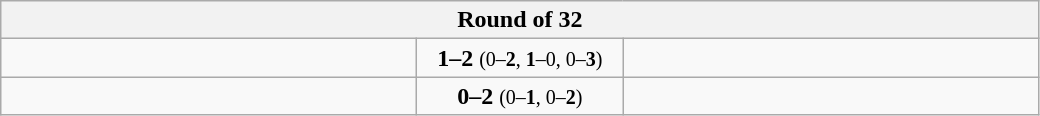<table class="wikitable" style="text-align: center;">
<tr>
<th colspan=3>Round of 32</th>
</tr>
<tr>
<td align=left width="270"></td>
<td align=center width="130"><strong>1–2</strong> <small>(0–<strong>2</strong>, <strong>1</strong>–0, 0–<strong>3</strong>)</small></td>
<td align=left width="270"><strong></strong></td>
</tr>
<tr>
<td align=left></td>
<td align=center><strong>0–2</strong> <small>(0–<strong>1</strong>, 0–<strong>2</strong>)</small></td>
<td align=left><strong></strong></td>
</tr>
</table>
